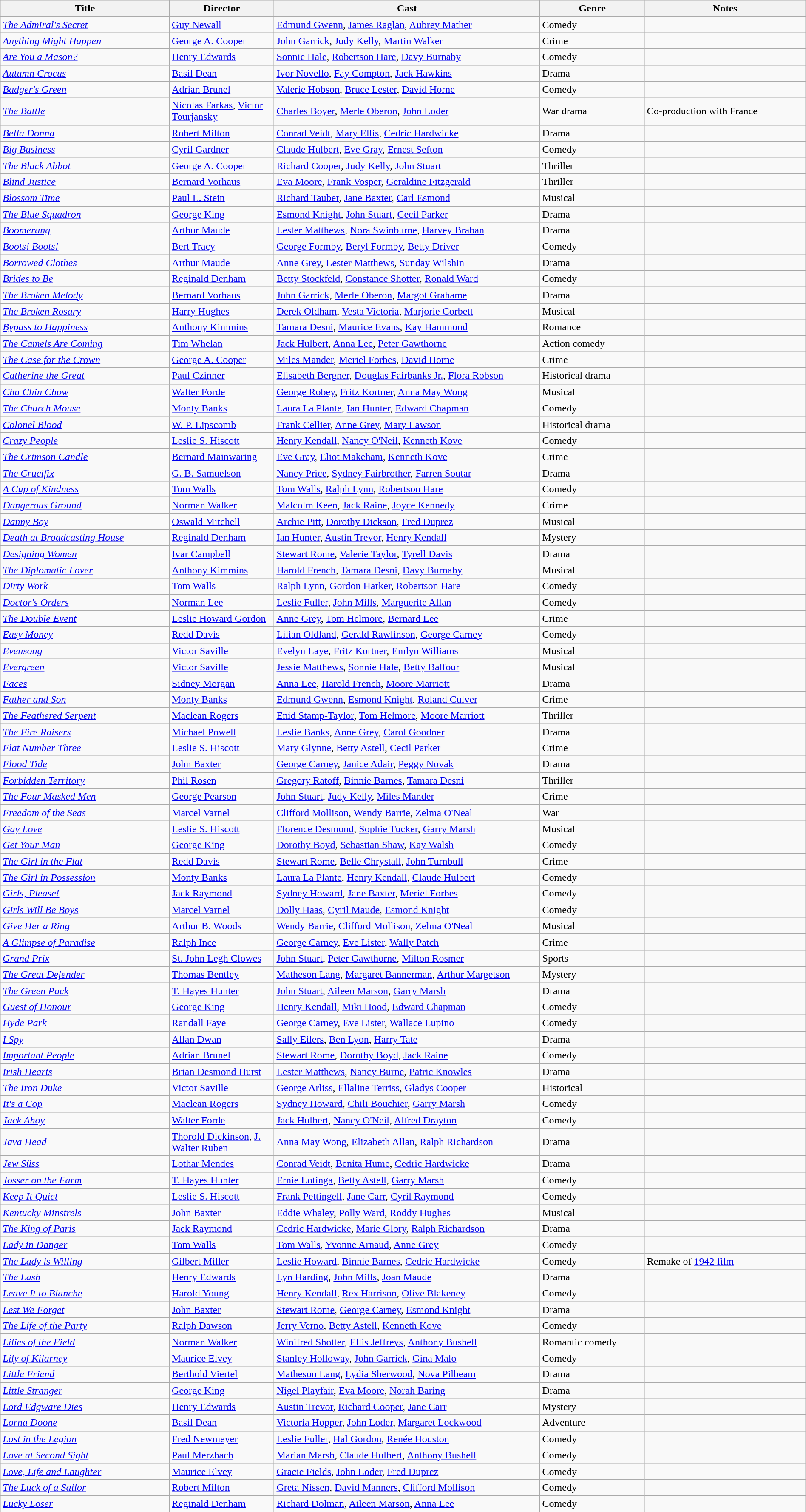<table class="wikitable" style="width:100%;">
<tr>
<th style="width:21%;">Title</th>
<th style="width:13%;">Director</th>
<th style="width:33%;">Cast</th>
<th style="width:13%;">Genre</th>
<th style="width:20%;">Notes</th>
</tr>
<tr>
<td><em><a href='#'>The Admiral's Secret</a></em></td>
<td><a href='#'>Guy Newall</a></td>
<td><a href='#'>Edmund Gwenn</a>, <a href='#'>James Raglan</a>, <a href='#'>Aubrey Mather</a></td>
<td>Comedy</td>
<td></td>
</tr>
<tr>
<td><em><a href='#'>Anything Might Happen</a></em></td>
<td><a href='#'>George A. Cooper</a></td>
<td><a href='#'>John Garrick</a>, <a href='#'>Judy Kelly</a>, <a href='#'>Martin Walker</a></td>
<td>Crime</td>
<td></td>
</tr>
<tr>
<td><em><a href='#'>Are You a Mason?</a></em></td>
<td><a href='#'>Henry Edwards</a></td>
<td><a href='#'>Sonnie Hale</a>, <a href='#'>Robertson Hare</a>, <a href='#'>Davy Burnaby</a></td>
<td>Comedy</td>
<td></td>
</tr>
<tr>
<td><em><a href='#'>Autumn Crocus</a></em></td>
<td><a href='#'>Basil Dean</a></td>
<td><a href='#'>Ivor Novello</a>, <a href='#'>Fay Compton</a>, <a href='#'>Jack Hawkins</a></td>
<td>Drama</td>
<td></td>
</tr>
<tr>
<td><em><a href='#'>Badger's Green</a></em></td>
<td><a href='#'>Adrian Brunel</a></td>
<td><a href='#'>Valerie Hobson</a>, <a href='#'>Bruce Lester</a>, <a href='#'>David Horne</a></td>
<td>Comedy</td>
<td></td>
</tr>
<tr>
<td><em><a href='#'>The Battle</a></em></td>
<td><a href='#'>Nicolas Farkas</a>, <a href='#'>Victor Tourjansky</a></td>
<td><a href='#'>Charles Boyer</a>, <a href='#'>Merle Oberon</a>, <a href='#'>John Loder</a></td>
<td>War drama</td>
<td>Co-production with France</td>
</tr>
<tr>
<td><em><a href='#'>Bella Donna</a></em></td>
<td><a href='#'>Robert Milton</a></td>
<td><a href='#'>Conrad Veidt</a>, <a href='#'>Mary Ellis</a>, <a href='#'>Cedric Hardwicke</a></td>
<td>Drama</td>
<td></td>
</tr>
<tr>
<td><em><a href='#'>Big Business</a></em></td>
<td><a href='#'>Cyril Gardner</a></td>
<td><a href='#'>Claude Hulbert</a>, <a href='#'>Eve Gray</a>, <a href='#'>Ernest Sefton</a></td>
<td>Comedy</td>
<td></td>
</tr>
<tr>
<td><em><a href='#'>The Black Abbot</a></em></td>
<td><a href='#'>George A. Cooper</a></td>
<td><a href='#'>Richard Cooper</a>, <a href='#'>Judy Kelly</a>, <a href='#'>John Stuart</a></td>
<td>Thriller</td>
<td></td>
</tr>
<tr>
<td><em><a href='#'>Blind Justice</a></em></td>
<td><a href='#'>Bernard Vorhaus</a></td>
<td><a href='#'>Eva Moore</a>, <a href='#'>Frank Vosper</a>, <a href='#'>Geraldine Fitzgerald</a></td>
<td>Thriller</td>
<td></td>
</tr>
<tr>
<td><em><a href='#'>Blossom Time</a></em></td>
<td><a href='#'>Paul L. Stein</a></td>
<td><a href='#'>Richard Tauber</a>, <a href='#'>Jane Baxter</a>, <a href='#'>Carl Esmond</a></td>
<td>Musical</td>
<td></td>
</tr>
<tr>
<td><em><a href='#'>The Blue Squadron</a></em></td>
<td><a href='#'>George King</a></td>
<td><a href='#'>Esmond Knight</a>, <a href='#'>John Stuart</a>, <a href='#'>Cecil Parker</a></td>
<td>Drama</td>
<td></td>
</tr>
<tr>
<td><em><a href='#'>Boomerang</a></em></td>
<td><a href='#'>Arthur Maude</a></td>
<td><a href='#'>Lester Matthews</a>, <a href='#'>Nora Swinburne</a>, <a href='#'>Harvey Braban</a></td>
<td>Drama</td>
<td></td>
</tr>
<tr>
<td><em><a href='#'>Boots! Boots!</a></em></td>
<td><a href='#'>Bert Tracy</a></td>
<td><a href='#'>George Formby</a>, <a href='#'>Beryl Formby</a>, <a href='#'>Betty Driver</a></td>
<td>Comedy</td>
<td></td>
</tr>
<tr>
<td><em><a href='#'>Borrowed Clothes</a></em></td>
<td><a href='#'>Arthur Maude</a></td>
<td><a href='#'>Anne Grey</a>, <a href='#'>Lester Matthews</a>, <a href='#'>Sunday Wilshin</a></td>
<td>Drama</td>
<td></td>
</tr>
<tr>
<td><em><a href='#'>Brides to Be</a></em></td>
<td><a href='#'>Reginald Denham</a></td>
<td><a href='#'>Betty Stockfeld</a>, <a href='#'>Constance Shotter</a>, <a href='#'>Ronald Ward</a></td>
<td>Comedy</td>
<td></td>
</tr>
<tr>
<td><em><a href='#'>The Broken Melody</a></em></td>
<td><a href='#'>Bernard Vorhaus</a></td>
<td><a href='#'>John Garrick</a>, <a href='#'>Merle Oberon</a>, <a href='#'>Margot Grahame</a></td>
<td>Drama</td>
<td></td>
</tr>
<tr>
<td><em><a href='#'>The Broken Rosary</a></em></td>
<td><a href='#'>Harry Hughes</a></td>
<td><a href='#'>Derek Oldham</a>, <a href='#'>Vesta Victoria</a>, <a href='#'>Marjorie Corbett</a></td>
<td>Musical</td>
<td></td>
</tr>
<tr>
<td><em><a href='#'>Bypass to Happiness</a></em></td>
<td><a href='#'>Anthony Kimmins</a></td>
<td><a href='#'>Tamara Desni</a>, <a href='#'>Maurice Evans</a>, <a href='#'>Kay Hammond</a></td>
<td>Romance</td>
<td></td>
</tr>
<tr>
<td><em><a href='#'>The Camels Are Coming</a></em></td>
<td><a href='#'>Tim Whelan</a></td>
<td><a href='#'>Jack Hulbert</a>, <a href='#'>Anna Lee</a>, <a href='#'>Peter Gawthorne</a></td>
<td>Action comedy</td>
<td></td>
</tr>
<tr>
<td><em><a href='#'>The Case for the Crown</a></em></td>
<td><a href='#'>George A. Cooper</a></td>
<td><a href='#'>Miles Mander</a>, <a href='#'>Meriel Forbes</a>, <a href='#'>David Horne</a></td>
<td>Crime</td>
<td></td>
</tr>
<tr>
<td><em><a href='#'>Catherine the Great</a></em></td>
<td><a href='#'>Paul Czinner</a></td>
<td><a href='#'>Elisabeth Bergner</a>, <a href='#'>Douglas Fairbanks Jr.</a>, <a href='#'>Flora Robson</a></td>
<td>Historical drama</td>
<td></td>
</tr>
<tr>
<td><em><a href='#'>Chu Chin Chow</a></em></td>
<td><a href='#'>Walter Forde</a></td>
<td><a href='#'>George Robey</a>, <a href='#'>Fritz Kortner</a>, <a href='#'>Anna May Wong</a></td>
<td>Musical</td>
<td></td>
</tr>
<tr>
<td><em><a href='#'>The Church Mouse</a></em></td>
<td><a href='#'>Monty Banks</a></td>
<td><a href='#'>Laura La Plante</a>, <a href='#'>Ian Hunter</a>, <a href='#'>Edward Chapman</a></td>
<td>Comedy</td>
<td></td>
</tr>
<tr>
<td><em><a href='#'>Colonel Blood</a></em></td>
<td><a href='#'>W. P. Lipscomb</a></td>
<td><a href='#'>Frank Cellier</a>, <a href='#'>Anne Grey</a>, <a href='#'>Mary Lawson</a></td>
<td>Historical drama</td>
<td></td>
</tr>
<tr>
<td><em><a href='#'>Crazy People</a></em></td>
<td><a href='#'>Leslie S. Hiscott</a></td>
<td><a href='#'>Henry Kendall</a>, <a href='#'>Nancy O'Neil</a>, <a href='#'>Kenneth Kove</a></td>
<td>Comedy</td>
<td></td>
</tr>
<tr>
<td><em><a href='#'>The Crimson Candle</a></em></td>
<td><a href='#'>Bernard Mainwaring</a></td>
<td><a href='#'>Eve Gray</a>, <a href='#'>Eliot Makeham</a>, <a href='#'>Kenneth Kove</a></td>
<td>Crime</td>
<td></td>
</tr>
<tr>
<td><em><a href='#'>The Crucifix</a></em></td>
<td><a href='#'>G. B. Samuelson</a></td>
<td><a href='#'>Nancy Price</a>, <a href='#'>Sydney Fairbrother</a>, <a href='#'>Farren Soutar</a></td>
<td>Drama</td>
<td></td>
</tr>
<tr>
<td><em><a href='#'>A Cup of Kindness</a></em></td>
<td><a href='#'>Tom Walls</a></td>
<td><a href='#'>Tom Walls</a>, <a href='#'>Ralph Lynn</a>, <a href='#'>Robertson Hare</a></td>
<td>Comedy</td>
<td></td>
</tr>
<tr>
<td><em><a href='#'>Dangerous Ground</a></em></td>
<td><a href='#'>Norman Walker</a></td>
<td><a href='#'>Malcolm Keen</a>, <a href='#'>Jack Raine</a>, <a href='#'>Joyce Kennedy</a></td>
<td>Crime</td>
<td></td>
</tr>
<tr>
<td><em><a href='#'>Danny Boy</a></em></td>
<td><a href='#'>Oswald Mitchell</a></td>
<td><a href='#'>Archie Pitt</a>, <a href='#'>Dorothy Dickson</a>, <a href='#'>Fred Duprez</a></td>
<td>Musical</td>
<td></td>
</tr>
<tr>
<td><em><a href='#'>Death at Broadcasting House</a></em></td>
<td><a href='#'>Reginald Denham</a></td>
<td><a href='#'>Ian Hunter</a>, <a href='#'>Austin Trevor</a>, <a href='#'>Henry Kendall</a></td>
<td>Mystery</td>
<td></td>
</tr>
<tr>
<td><em><a href='#'>Designing Women</a></em></td>
<td><a href='#'>Ivar Campbell </a></td>
<td><a href='#'>Stewart Rome</a>, <a href='#'>Valerie Taylor</a>, <a href='#'>Tyrell Davis</a></td>
<td>Drama</td>
<td></td>
</tr>
<tr>
<td><em><a href='#'>The Diplomatic Lover</a></em></td>
<td><a href='#'>Anthony Kimmins</a></td>
<td><a href='#'>Harold French</a>, <a href='#'>Tamara Desni</a>, <a href='#'>Davy Burnaby</a></td>
<td>Musical</td>
<td></td>
</tr>
<tr>
<td><em><a href='#'>Dirty Work</a></em></td>
<td><a href='#'>Tom Walls</a></td>
<td><a href='#'>Ralph Lynn</a>, <a href='#'>Gordon Harker</a>, <a href='#'>Robertson Hare</a></td>
<td>Comedy</td>
<td></td>
</tr>
<tr>
<td><em><a href='#'>Doctor's Orders</a></em></td>
<td><a href='#'>Norman Lee</a></td>
<td><a href='#'>Leslie Fuller</a>, <a href='#'>John Mills</a>, <a href='#'>Marguerite Allan</a></td>
<td>Comedy</td>
<td></td>
</tr>
<tr>
<td><em><a href='#'>The Double Event</a></em></td>
<td><a href='#'>Leslie Howard Gordon</a></td>
<td><a href='#'>Anne Grey</a>, <a href='#'>Tom Helmore</a>, <a href='#'>Bernard Lee</a></td>
<td>Crime</td>
<td></td>
</tr>
<tr>
<td><em><a href='#'>Easy Money</a></em></td>
<td><a href='#'>Redd Davis</a></td>
<td><a href='#'>Lilian Oldland</a>, <a href='#'>Gerald Rawlinson</a>, <a href='#'>George Carney</a></td>
<td>Comedy</td>
<td></td>
</tr>
<tr>
<td><em><a href='#'>Evensong</a></em></td>
<td><a href='#'>Victor Saville</a></td>
<td><a href='#'>Evelyn Laye</a>, <a href='#'>Fritz Kortner</a>, <a href='#'>Emlyn Williams</a></td>
<td>Musical</td>
<td></td>
</tr>
<tr>
<td><em><a href='#'>Evergreen</a></em></td>
<td><a href='#'>Victor Saville</a></td>
<td><a href='#'>Jessie Matthews</a>, <a href='#'>Sonnie Hale</a>, <a href='#'>Betty Balfour</a></td>
<td>Musical</td>
<td></td>
</tr>
<tr>
<td><em><a href='#'>Faces</a></em></td>
<td><a href='#'>Sidney Morgan</a></td>
<td><a href='#'>Anna Lee</a>, <a href='#'>Harold French</a>, <a href='#'>Moore Marriott</a></td>
<td>Drama</td>
<td></td>
</tr>
<tr>
<td><em><a href='#'>Father and Son</a></em></td>
<td><a href='#'>Monty Banks</a></td>
<td><a href='#'>Edmund Gwenn</a>, <a href='#'>Esmond Knight</a>, <a href='#'>Roland Culver</a></td>
<td>Crime</td>
<td></td>
</tr>
<tr>
<td><em><a href='#'>The Feathered Serpent</a></em></td>
<td><a href='#'>Maclean Rogers</a></td>
<td><a href='#'>Enid Stamp-Taylor</a>, <a href='#'>Tom Helmore</a>, <a href='#'>Moore Marriott</a></td>
<td>Thriller</td>
<td></td>
</tr>
<tr>
<td><em><a href='#'>The Fire Raisers</a></em></td>
<td><a href='#'>Michael Powell</a></td>
<td><a href='#'>Leslie Banks</a>, <a href='#'>Anne Grey</a>, <a href='#'>Carol Goodner</a></td>
<td>Drama</td>
<td></td>
</tr>
<tr>
<td><em><a href='#'>Flat Number Three</a></em></td>
<td><a href='#'>Leslie S. Hiscott</a></td>
<td><a href='#'>Mary Glynne</a>, <a href='#'>Betty Astell</a>, <a href='#'>Cecil Parker</a></td>
<td>Crime</td>
<td></td>
</tr>
<tr>
<td><em><a href='#'>Flood Tide</a></em></td>
<td><a href='#'>John Baxter</a></td>
<td><a href='#'>George Carney</a>, <a href='#'>Janice Adair</a>, <a href='#'>Peggy Novak</a></td>
<td>Drama</td>
<td></td>
</tr>
<tr>
<td><em><a href='#'>Forbidden Territory</a></em></td>
<td><a href='#'>Phil Rosen</a></td>
<td><a href='#'>Gregory Ratoff</a>, <a href='#'>Binnie Barnes</a>, <a href='#'>Tamara Desni</a></td>
<td>Thriller</td>
<td></td>
</tr>
<tr>
<td><em><a href='#'>The Four Masked Men</a></em></td>
<td><a href='#'>George Pearson</a></td>
<td><a href='#'>John Stuart</a>, <a href='#'>Judy Kelly</a>, <a href='#'>Miles Mander</a></td>
<td>Crime</td>
<td></td>
</tr>
<tr>
<td><em><a href='#'>Freedom of the Seas</a></em></td>
<td><a href='#'>Marcel Varnel</a></td>
<td><a href='#'>Clifford Mollison</a>, <a href='#'>Wendy Barrie</a>, <a href='#'>Zelma O'Neal</a></td>
<td>War</td>
<td></td>
</tr>
<tr>
<td><em><a href='#'>Gay Love</a></em></td>
<td><a href='#'>Leslie S. Hiscott</a></td>
<td><a href='#'>Florence Desmond</a>, <a href='#'>Sophie Tucker</a>, <a href='#'>Garry Marsh</a></td>
<td>Musical</td>
<td></td>
</tr>
<tr>
<td><em><a href='#'>Get Your Man</a></em></td>
<td><a href='#'>George King</a></td>
<td><a href='#'>Dorothy Boyd</a>, <a href='#'>Sebastian Shaw</a>, <a href='#'>Kay Walsh</a></td>
<td>Comedy</td>
<td></td>
</tr>
<tr>
<td><em><a href='#'>The Girl in the Flat</a></em></td>
<td><a href='#'>Redd Davis</a></td>
<td><a href='#'>Stewart Rome</a>, <a href='#'>Belle Chrystall</a>, <a href='#'>John Turnbull</a></td>
<td>Crime</td>
<td></td>
</tr>
<tr>
<td><em><a href='#'>The Girl in Possession</a></em></td>
<td><a href='#'>Monty Banks</a></td>
<td><a href='#'>Laura La Plante</a>, <a href='#'>Henry Kendall</a>, <a href='#'>Claude Hulbert</a></td>
<td>Comedy</td>
<td></td>
</tr>
<tr>
<td><em><a href='#'>Girls, Please!</a></em></td>
<td><a href='#'>Jack Raymond</a></td>
<td><a href='#'>Sydney Howard</a>, <a href='#'>Jane Baxter</a>, <a href='#'>Meriel Forbes</a></td>
<td>Comedy</td>
<td></td>
</tr>
<tr>
<td><em><a href='#'>Girls Will Be Boys</a></em></td>
<td><a href='#'>Marcel Varnel</a></td>
<td><a href='#'>Dolly Haas</a>, <a href='#'>Cyril Maude</a>, <a href='#'>Esmond Knight</a></td>
<td>Comedy</td>
<td></td>
</tr>
<tr>
<td><em><a href='#'>Give Her a Ring</a></em></td>
<td><a href='#'>Arthur B. Woods</a></td>
<td><a href='#'>Wendy Barrie</a>, <a href='#'>Clifford Mollison</a>, <a href='#'>Zelma O'Neal</a></td>
<td>Musical</td>
<td></td>
</tr>
<tr>
<td><em><a href='#'>A Glimpse of Paradise</a></em></td>
<td><a href='#'>Ralph Ince</a></td>
<td><a href='#'>George Carney</a>, <a href='#'>Eve Lister</a>, <a href='#'>Wally Patch</a></td>
<td>Crime</td>
<td></td>
</tr>
<tr>
<td><em><a href='#'>Grand Prix</a></em></td>
<td><a href='#'>St. John Legh Clowes</a></td>
<td><a href='#'>John Stuart</a>, <a href='#'>Peter Gawthorne</a>, <a href='#'>Milton Rosmer</a></td>
<td>Sports</td>
<td></td>
</tr>
<tr>
<td><em><a href='#'>The Great Defender</a></em></td>
<td><a href='#'>Thomas Bentley</a></td>
<td><a href='#'>Matheson Lang</a>, <a href='#'>Margaret Bannerman</a>, <a href='#'>Arthur Margetson</a></td>
<td>Mystery</td>
<td></td>
</tr>
<tr>
<td><em><a href='#'>The Green Pack</a></em></td>
<td><a href='#'>T. Hayes Hunter</a></td>
<td><a href='#'>John Stuart</a>, <a href='#'>Aileen Marson</a>, <a href='#'>Garry Marsh</a></td>
<td>Drama</td>
<td></td>
</tr>
<tr>
<td><em><a href='#'>Guest of Honour</a></em></td>
<td><a href='#'>George King</a></td>
<td><a href='#'>Henry Kendall</a>, <a href='#'>Miki Hood</a>, <a href='#'>Edward Chapman</a></td>
<td>Comedy</td>
<td></td>
</tr>
<tr>
<td><em><a href='#'>Hyde Park</a></em></td>
<td><a href='#'>Randall Faye</a></td>
<td><a href='#'>George Carney</a>, <a href='#'>Eve Lister</a>, <a href='#'>Wallace Lupino</a></td>
<td>Comedy</td>
<td></td>
</tr>
<tr>
<td><em><a href='#'>I Spy</a></em></td>
<td><a href='#'>Allan Dwan</a></td>
<td><a href='#'>Sally Eilers</a>, <a href='#'>Ben Lyon</a>, <a href='#'>Harry Tate</a></td>
<td>Drama</td>
<td></td>
</tr>
<tr>
<td><em><a href='#'>Important People</a></em></td>
<td><a href='#'>Adrian Brunel</a></td>
<td><a href='#'>Stewart Rome</a>, <a href='#'>Dorothy Boyd</a>, <a href='#'>Jack Raine</a></td>
<td>Comedy</td>
<td></td>
</tr>
<tr>
<td><em><a href='#'>Irish Hearts</a></em></td>
<td><a href='#'>Brian Desmond Hurst</a></td>
<td><a href='#'>Lester Matthews</a>, <a href='#'>Nancy Burne</a>, <a href='#'>Patric Knowles</a></td>
<td>Drama</td>
<td></td>
</tr>
<tr>
<td><em><a href='#'>The Iron Duke</a></em></td>
<td><a href='#'>Victor Saville</a></td>
<td><a href='#'>George Arliss</a>, <a href='#'>Ellaline Terriss</a>, <a href='#'>Gladys Cooper</a></td>
<td>Historical</td>
<td></td>
</tr>
<tr>
<td><em><a href='#'>It's a Cop</a></em></td>
<td><a href='#'>Maclean Rogers</a></td>
<td><a href='#'>Sydney Howard</a>, <a href='#'>Chili Bouchier</a>, <a href='#'>Garry Marsh</a></td>
<td>Comedy</td>
<td></td>
</tr>
<tr>
<td><em><a href='#'>Jack Ahoy</a></em></td>
<td><a href='#'>Walter Forde</a></td>
<td><a href='#'>Jack Hulbert</a>, <a href='#'>Nancy O'Neil</a>, <a href='#'>Alfred Drayton</a></td>
<td>Comedy</td>
<td></td>
</tr>
<tr>
<td><em><a href='#'>Java Head</a></em></td>
<td><a href='#'>Thorold Dickinson</a>, <a href='#'>J. Walter Ruben</a></td>
<td><a href='#'>Anna May Wong</a>, <a href='#'>Elizabeth Allan</a>, <a href='#'>Ralph Richardson</a></td>
<td>Drama</td>
<td></td>
</tr>
<tr>
<td><em><a href='#'>Jew Süss</a></em></td>
<td><a href='#'>Lothar Mendes</a></td>
<td><a href='#'>Conrad Veidt</a>, <a href='#'>Benita Hume</a>, <a href='#'>Cedric Hardwicke</a></td>
<td>Drama</td>
<td></td>
</tr>
<tr>
<td><em><a href='#'>Josser on the Farm</a></em></td>
<td><a href='#'>T. Hayes Hunter</a></td>
<td><a href='#'>Ernie Lotinga</a>, <a href='#'>Betty Astell</a>, <a href='#'>Garry Marsh</a></td>
<td>Comedy</td>
<td></td>
</tr>
<tr>
<td><em><a href='#'>Keep It Quiet</a></em></td>
<td><a href='#'>Leslie S. Hiscott</a></td>
<td><a href='#'>Frank Pettingell</a>, <a href='#'>Jane Carr</a>, <a href='#'>Cyril Raymond</a></td>
<td>Comedy</td>
<td></td>
</tr>
<tr>
<td><em><a href='#'>Kentucky Minstrels</a></em></td>
<td><a href='#'>John Baxter</a></td>
<td><a href='#'>Eddie Whaley</a>, <a href='#'>Polly Ward</a>, <a href='#'>Roddy Hughes</a></td>
<td>Musical</td>
<td></td>
</tr>
<tr>
<td><em><a href='#'>The King of Paris</a></em></td>
<td><a href='#'>Jack Raymond</a></td>
<td><a href='#'>Cedric Hardwicke</a>, <a href='#'>Marie Glory</a>, <a href='#'>Ralph Richardson</a></td>
<td>Drama</td>
<td></td>
</tr>
<tr>
<td><em><a href='#'>Lady in Danger</a></em></td>
<td><a href='#'>Tom Walls</a></td>
<td><a href='#'>Tom Walls</a>, <a href='#'>Yvonne Arnaud</a>, <a href='#'>Anne Grey</a></td>
<td>Comedy</td>
<td></td>
</tr>
<tr>
<td><em><a href='#'>The Lady is Willing</a></em></td>
<td><a href='#'>Gilbert Miller</a></td>
<td><a href='#'>Leslie Howard</a>, <a href='#'>Binnie Barnes</a>, <a href='#'>Cedric Hardwicke</a></td>
<td>Comedy</td>
<td>Remake of <a href='#'>1942 film</a></td>
</tr>
<tr>
<td><em><a href='#'>The Lash</a></em></td>
<td><a href='#'>Henry Edwards</a></td>
<td><a href='#'>Lyn Harding</a>, <a href='#'>John Mills</a>, <a href='#'>Joan Maude</a></td>
<td>Drama</td>
<td></td>
</tr>
<tr>
<td><em><a href='#'>Leave It to Blanche</a></em></td>
<td><a href='#'>Harold Young</a></td>
<td><a href='#'>Henry Kendall</a>, <a href='#'>Rex Harrison</a>, <a href='#'>Olive Blakeney</a></td>
<td>Comedy</td>
<td></td>
</tr>
<tr>
<td><em><a href='#'>Lest We Forget</a></em></td>
<td><a href='#'>John Baxter</a></td>
<td><a href='#'>Stewart Rome</a>, <a href='#'>George Carney</a>, <a href='#'>Esmond Knight</a></td>
<td>Drama</td>
<td></td>
</tr>
<tr>
<td><em><a href='#'>The Life of the Party</a></em></td>
<td><a href='#'>Ralph Dawson</a></td>
<td><a href='#'>Jerry Verno</a>, <a href='#'>Betty Astell</a>, <a href='#'>Kenneth Kove</a></td>
<td>Comedy</td>
<td></td>
</tr>
<tr>
<td><em><a href='#'>Lilies of the Field</a></em></td>
<td><a href='#'>Norman Walker</a></td>
<td><a href='#'>Winifred Shotter</a>, <a href='#'>Ellis Jeffreys</a>, <a href='#'>Anthony Bushell</a></td>
<td>Romantic comedy</td>
<td></td>
</tr>
<tr>
<td><em><a href='#'>Lily of Kilarney</a></em></td>
<td><a href='#'>Maurice Elvey</a></td>
<td><a href='#'>Stanley Holloway</a>, <a href='#'>John Garrick</a>, <a href='#'>Gina Malo</a></td>
<td>Comedy</td>
<td></td>
</tr>
<tr>
<td><em><a href='#'>Little Friend</a></em></td>
<td><a href='#'>Berthold Viertel</a></td>
<td><a href='#'>Matheson Lang</a>, <a href='#'>Lydia Sherwood</a>, <a href='#'>Nova Pilbeam</a></td>
<td>Drama</td>
<td></td>
</tr>
<tr>
<td><em><a href='#'>Little Stranger</a></em></td>
<td><a href='#'>George King</a></td>
<td><a href='#'>Nigel Playfair</a>, <a href='#'>Eva Moore</a>, <a href='#'>Norah Baring</a></td>
<td>Drama</td>
<td></td>
</tr>
<tr>
<td><em><a href='#'>Lord Edgware Dies</a></em></td>
<td><a href='#'>Henry Edwards</a></td>
<td><a href='#'>Austin Trevor</a>, <a href='#'>Richard Cooper</a>, <a href='#'>Jane Carr</a></td>
<td>Mystery</td>
<td></td>
</tr>
<tr>
<td><em><a href='#'>Lorna Doone</a></em></td>
<td><a href='#'>Basil Dean</a></td>
<td><a href='#'>Victoria Hopper</a>, <a href='#'>John Loder</a>, <a href='#'>Margaret Lockwood</a></td>
<td>Adventure</td>
<td></td>
</tr>
<tr>
<td><em><a href='#'>Lost in the Legion</a></em></td>
<td><a href='#'>Fred Newmeyer</a></td>
<td><a href='#'>Leslie Fuller</a>, <a href='#'>Hal Gordon</a>, <a href='#'>Renée Houston</a></td>
<td>Comedy</td>
<td></td>
</tr>
<tr>
<td><em><a href='#'>Love at Second Sight</a></em></td>
<td><a href='#'>Paul Merzbach</a></td>
<td><a href='#'>Marian Marsh</a>, <a href='#'>Claude Hulbert</a>, <a href='#'>Anthony Bushell</a></td>
<td>Comedy</td>
<td></td>
</tr>
<tr>
<td><em><a href='#'>Love, Life and Laughter</a></em></td>
<td><a href='#'>Maurice Elvey</a></td>
<td><a href='#'>Gracie Fields</a>, <a href='#'>John Loder</a>, <a href='#'>Fred Duprez</a></td>
<td>Comedy</td>
<td></td>
</tr>
<tr>
<td><em><a href='#'>The Luck of a Sailor</a></em></td>
<td><a href='#'>Robert Milton</a></td>
<td><a href='#'>Greta Nissen</a>, <a href='#'>David Manners</a>, <a href='#'>Clifford Mollison</a></td>
<td>Comedy</td>
<td></td>
</tr>
<tr>
<td><em><a href='#'>Lucky Loser</a></em></td>
<td><a href='#'>Reginald Denham</a></td>
<td><a href='#'>Richard Dolman</a>, <a href='#'>Aileen Marson</a>, <a href='#'>Anna Lee</a></td>
<td>Comedy</td>
<td></td>
</tr>
<tr>
</tr>
</table>
